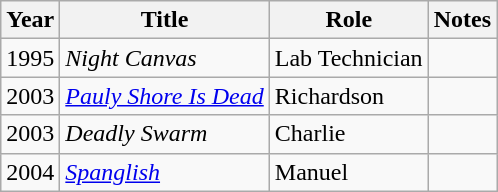<table class="wikitable">
<tr>
<th>Year</th>
<th>Title</th>
<th>Role</th>
<th>Notes</th>
</tr>
<tr>
<td>1995</td>
<td><em>Night Canvas</em></td>
<td>Lab Technician</td>
<td></td>
</tr>
<tr>
<td>2003</td>
<td><em><a href='#'>Pauly Shore Is Dead</a></em></td>
<td>Richardson</td>
<td></td>
</tr>
<tr>
<td>2003</td>
<td><em>Deadly Swarm</em></td>
<td>Charlie</td>
<td></td>
</tr>
<tr>
<td>2004</td>
<td><em><a href='#'>Spanglish</a></em></td>
<td>Manuel</td>
<td></td>
</tr>
</table>
